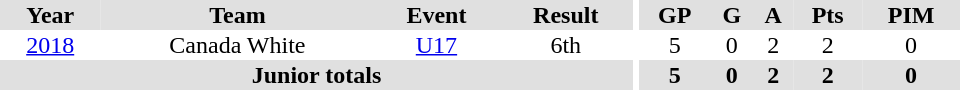<table border="0" cellpadding="1" cellspacing="0" ID="Table3" style="text-align:center; width:40em">
<tr bgcolor="#e0e0e0">
<th>Year</th>
<th>Team</th>
<th>Event</th>
<th>Result</th>
<th rowspan="99" bgcolor="#ffffff"></th>
<th>GP</th>
<th>G</th>
<th>A</th>
<th>Pts</th>
<th>PIM</th>
</tr>
<tr>
<td><a href='#'>2018</a></td>
<td>Canada White</td>
<td><a href='#'>U17</a></td>
<td>6th</td>
<td>5</td>
<td>0</td>
<td>2</td>
<td>2</td>
<td>0</td>
</tr>
<tr bgcolor="#e0e0e0">
<th colspan="4">Junior totals</th>
<th>5</th>
<th>0</th>
<th>2</th>
<th>2</th>
<th>0</th>
</tr>
</table>
